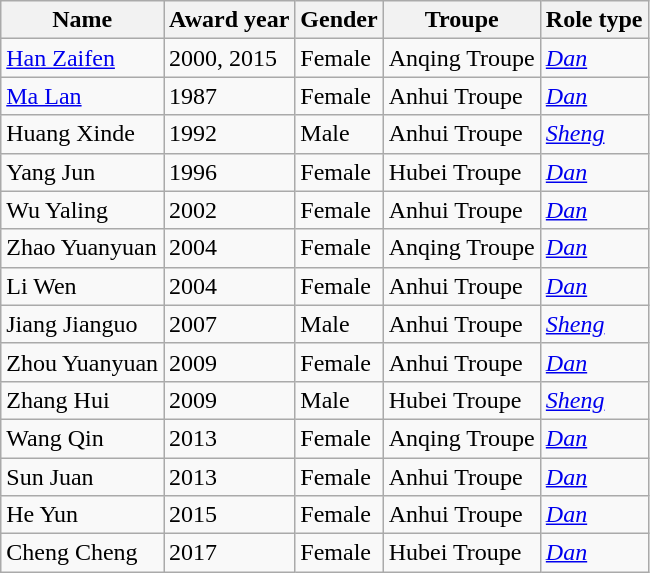<table class="wikitable sortable">
<tr>
<th>Name</th>
<th>Award year</th>
<th>Gender</th>
<th>Troupe</th>
<th>Role type</th>
</tr>
<tr>
<td><a href='#'>Han Zaifen</a></td>
<td>2000, 2015</td>
<td>Female</td>
<td>Anqing Troupe</td>
<td><em><a href='#'>Dan</a></em></td>
</tr>
<tr>
<td><a href='#'>Ma Lan</a></td>
<td>1987</td>
<td>Female</td>
<td>Anhui Troupe</td>
<td><em><a href='#'>Dan</a></em></td>
</tr>
<tr>
<td>Huang Xinde</td>
<td>1992</td>
<td>Male</td>
<td>Anhui Troupe</td>
<td><em><a href='#'>Sheng</a></em></td>
</tr>
<tr>
<td>Yang Jun</td>
<td>1996</td>
<td>Female</td>
<td>Hubei Troupe</td>
<td><em><a href='#'>Dan</a></em></td>
</tr>
<tr>
<td>Wu Yaling</td>
<td>2002</td>
<td>Female</td>
<td>Anhui Troupe</td>
<td><em><a href='#'>Dan</a></em></td>
</tr>
<tr>
<td>Zhao Yuanyuan</td>
<td>2004</td>
<td>Female</td>
<td>Anqing Troupe</td>
<td><em><a href='#'>Dan</a></em></td>
</tr>
<tr>
<td>Li Wen</td>
<td>2004</td>
<td>Female</td>
<td>Anhui Troupe</td>
<td><em><a href='#'>Dan</a></em></td>
</tr>
<tr>
<td>Jiang Jianguo</td>
<td>2007</td>
<td>Male</td>
<td>Anhui Troupe</td>
<td><em><a href='#'>Sheng</a></em></td>
</tr>
<tr>
<td>Zhou Yuanyuan</td>
<td>2009</td>
<td>Female</td>
<td>Anhui Troupe</td>
<td><em><a href='#'>Dan</a></em></td>
</tr>
<tr>
<td>Zhang Hui</td>
<td>2009</td>
<td>Male</td>
<td>Hubei Troupe</td>
<td><em><a href='#'>Sheng</a></em></td>
</tr>
<tr>
<td>Wang Qin</td>
<td>2013</td>
<td>Female</td>
<td>Anqing Troupe</td>
<td><em><a href='#'>Dan</a></em></td>
</tr>
<tr>
<td>Sun Juan</td>
<td>2013</td>
<td>Female</td>
<td>Anhui Troupe</td>
<td><em><a href='#'>Dan</a></em></td>
</tr>
<tr>
<td>He Yun</td>
<td>2015</td>
<td>Female</td>
<td>Anhui Troupe</td>
<td><em><a href='#'>Dan</a></em></td>
</tr>
<tr>
<td>Cheng Cheng</td>
<td>2017</td>
<td>Female</td>
<td>Hubei Troupe</td>
<td><em><a href='#'>Dan</a></em></td>
</tr>
</table>
